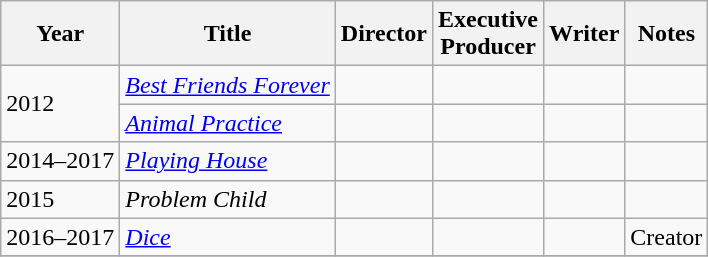<table class="wikitable">
<tr>
<th>Year</th>
<th>Title</th>
<th>Director</th>
<th>Executive<br>Producer</th>
<th>Writer</th>
<th>Notes</th>
</tr>
<tr>
<td rowspan="2">2012</td>
<td><em><a href='#'>Best Friends Forever</a></em></td>
<td></td>
<td></td>
<td></td>
<td></td>
</tr>
<tr>
<td><em><a href='#'>Animal Practice</a></em></td>
<td></td>
<td></td>
<td></td>
<td></td>
</tr>
<tr>
<td>2014–2017</td>
<td><em><a href='#'>Playing House</a></em></td>
<td></td>
<td></td>
<td></td>
<td></td>
</tr>
<tr>
<td>2015</td>
<td><em>Problem Child</em></td>
<td></td>
<td></td>
<td></td>
<td></td>
</tr>
<tr>
<td>2016–2017</td>
<td><em><a href='#'>Dice</a></em></td>
<td></td>
<td></td>
<td></td>
<td>Creator</td>
</tr>
<tr>
</tr>
</table>
